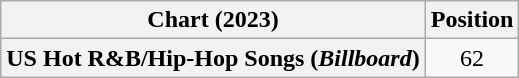<table class="wikitable plainrowheaders" style="text-align:center">
<tr>
<th scope="col">Chart (2023)</th>
<th scope="col">Position</th>
</tr>
<tr>
<th scope="row">US Hot R&B/Hip-Hop Songs (<em>Billboard</em>)</th>
<td>62</td>
</tr>
</table>
